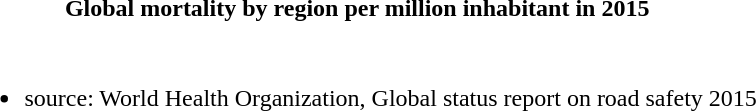<table>
<tr>
<th>Global mortality by region per million inhabitant in 2015</th>
<th></th>
</tr>
<tr>
<td></td>
<td></td>
</tr>
<tr>
<td colspan=2><br><ul><li>source: World Health Organization, Global status report on road safety 2015</li></ul></td>
</tr>
</table>
